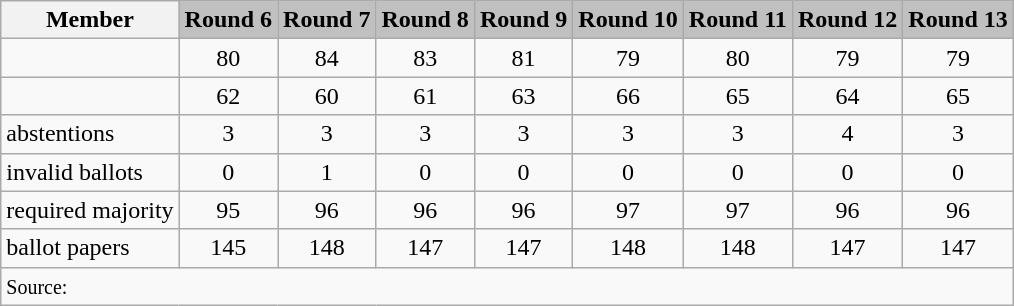<table class="wikitable collapsible collapsed">
<tr>
<th>Member</th>
<td style="background:silver;"><strong>Round 6</strong></td>
<td style="background:silver;"><strong>Round 7</strong></td>
<td style="background:silver;"><strong>Round 8</strong></td>
<td style="background:silver;"><strong>Round 9</strong></td>
<td style="background:silver;"><strong>Round 10</strong></td>
<td style="background:silver;"><strong>Round 11</strong></td>
<td style="background:silver;"><strong>Round 12</strong></td>
<td style="background:silver;"><strong>Round 13</strong></td>
</tr>
<tr>
<td></td>
<td style="text-align:center;">80</td>
<td style="text-align:center;">84</td>
<td style="text-align:center;">83</td>
<td style="text-align:center;">81</td>
<td style="text-align:center;">79</td>
<td style="text-align:center;">80</td>
<td style="text-align:center;">79</td>
<td style="text-align:center;">79</td>
</tr>
<tr>
<td></td>
<td style="text-align:center;">62</td>
<td style="text-align:center;">60</td>
<td style="text-align:center;">61</td>
<td style="text-align:center;">63</td>
<td style="text-align:center;">66</td>
<td style="text-align:center;">65</td>
<td style="text-align:center;">64</td>
<td style="text-align:center;">65</td>
</tr>
<tr>
<td>abstentions</td>
<td style="text-align:center;">3</td>
<td style="text-align:center;">3</td>
<td style="text-align:center;">3</td>
<td style="text-align:center;">3</td>
<td style="text-align:center;">3</td>
<td style="text-align:center;">3</td>
<td style="text-align:center;">4</td>
<td style="text-align:center;">3</td>
</tr>
<tr>
<td>invalid ballots</td>
<td style="text-align:center;">0</td>
<td style="text-align:center;">1</td>
<td style="text-align:center;">0</td>
<td style="text-align:center;">0</td>
<td style="text-align:center;">0</td>
<td style="text-align:center;">0</td>
<td style="text-align:center;">0</td>
<td style="text-align:center;">0</td>
</tr>
<tr>
<td>required majority</td>
<td style="text-align:center;">95</td>
<td style="text-align:center;">96</td>
<td style="text-align:center;">96</td>
<td style="text-align:center;">96</td>
<td style="text-align:center;">97</td>
<td style="text-align:center;">97</td>
<td style="text-align:center;">96</td>
<td style="text-align:center;">96</td>
</tr>
<tr>
<td>ballot papers</td>
<td style="text-align:center;">145</td>
<td style="text-align:center;">148</td>
<td style="text-align:center;">147</td>
<td style="text-align:center;">147</td>
<td style="text-align:center;">148</td>
<td style="text-align:center;">148</td>
<td style="text-align:center;">147</td>
<td style="text-align:center;">147</td>
</tr>
<tr>
<td colspan=9><small>Source:</small></td>
</tr>
</table>
